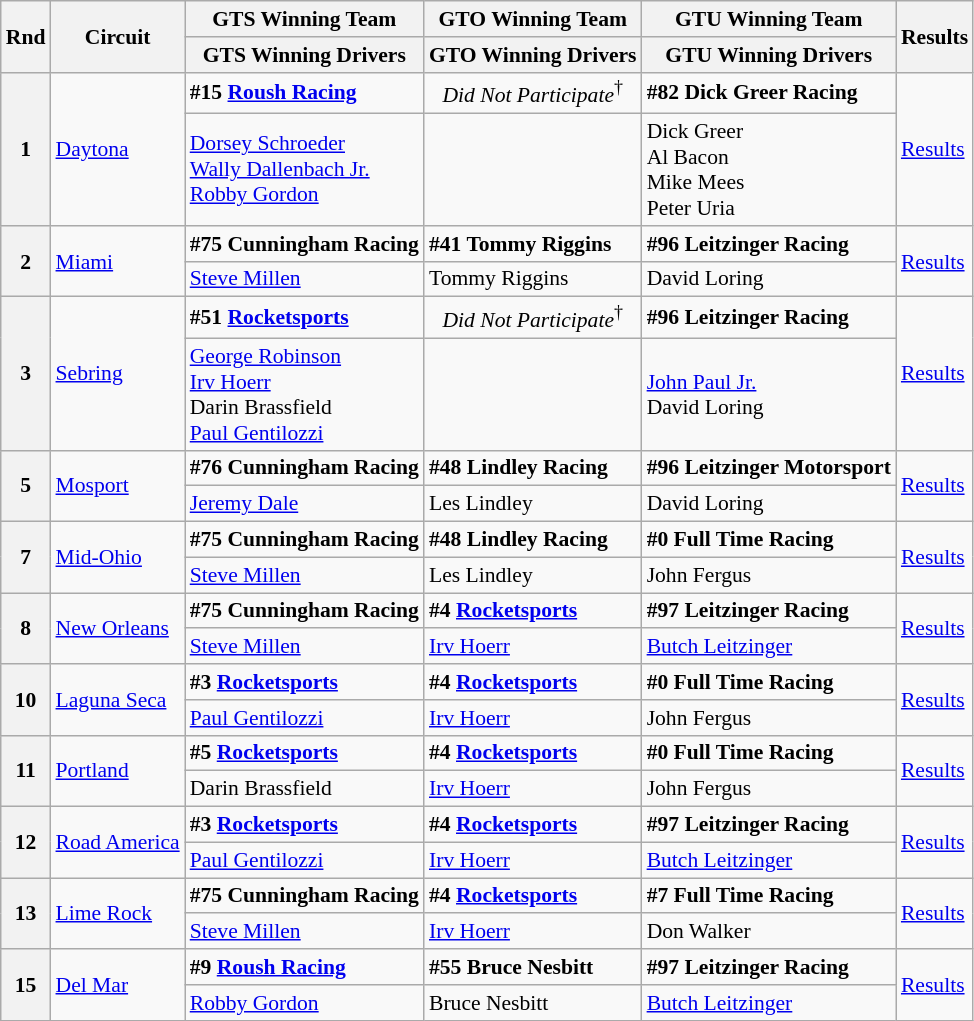<table class="wikitable" style="font-size: 90%;">
<tr>
<th rowspan=2>Rnd</th>
<th rowspan=2>Circuit</th>
<th>GTS Winning Team</th>
<th>GTO Winning Team</th>
<th>GTU Winning Team</th>
<th rowspan=2>Results</th>
</tr>
<tr>
<th>GTS Winning Drivers</th>
<th>GTO Winning Drivers</th>
<th>GTU Winning Drivers</th>
</tr>
<tr>
<th rowspan=2>1</th>
<td rowspan=2><a href='#'>Daytona</a></td>
<td><strong> #15 <a href='#'>Roush Racing</a></strong></td>
<td align="center"><em>Did Not Participate</em><sup>†</sup></td>
<td><strong> #82 Dick Greer Racing</strong></td>
<td rowspan=2><a href='#'>Results</a></td>
</tr>
<tr>
<td> <a href='#'>Dorsey Schroeder</a><br> <a href='#'>Wally Dallenbach Jr.</a><br> <a href='#'>Robby Gordon</a></td>
<td></td>
<td> Dick Greer<br> Al Bacon<br> Mike Mees<br> Peter Uria</td>
</tr>
<tr>
<th rowspan=2>2</th>
<td rowspan=2><a href='#'>Miami</a></td>
<td><strong> #75 Cunningham Racing</strong></td>
<td><strong> #41 Tommy Riggins</strong></td>
<td><strong> #96 Leitzinger Racing</strong></td>
<td rowspan=2><a href='#'>Results</a></td>
</tr>
<tr>
<td> <a href='#'>Steve Millen</a></td>
<td> Tommy Riggins</td>
<td> David Loring</td>
</tr>
<tr>
<th rowspan=2>3</th>
<td rowspan=2><a href='#'>Sebring</a></td>
<td><strong> #51 <a href='#'>Rocketsports</a></strong></td>
<td align="center"><em>Did Not Participate</em><sup>†</sup></td>
<td><strong> #96 Leitzinger Racing</strong></td>
<td rowspan=2><a href='#'>Results</a></td>
</tr>
<tr>
<td> <a href='#'>George Robinson</a><br> <a href='#'>Irv Hoerr</a><br> Darin Brassfield<br> <a href='#'>Paul Gentilozzi</a></td>
<td></td>
<td> <a href='#'>John Paul Jr.</a><br> David Loring</td>
</tr>
<tr>
<th rowspan=2>5</th>
<td rowspan=2><a href='#'>Mosport</a></td>
<td><strong> #76 Cunningham Racing</strong></td>
<td><strong> #48 Lindley Racing</strong></td>
<td><strong> #96 Leitzinger Motorsport</strong></td>
<td rowspan=2><a href='#'>Results</a></td>
</tr>
<tr>
<td> <a href='#'>Jeremy Dale</a></td>
<td> Les Lindley</td>
<td> David Loring</td>
</tr>
<tr>
<th rowspan=2>7</th>
<td rowspan=2><a href='#'>Mid-Ohio</a></td>
<td><strong> #75 Cunningham Racing</strong></td>
<td><strong> #48 Lindley Racing</strong></td>
<td><strong> #0 Full Time Racing</strong></td>
<td rowspan=2><a href='#'>Results</a></td>
</tr>
<tr>
<td> <a href='#'>Steve Millen</a></td>
<td> Les Lindley</td>
<td> John Fergus</td>
</tr>
<tr>
<th rowspan=2>8</th>
<td rowspan=2><a href='#'>New Orleans</a></td>
<td><strong> #75 Cunningham Racing</strong></td>
<td><strong> #4 <a href='#'>Rocketsports</a></strong></td>
<td><strong> #97 Leitzinger Racing</strong></td>
<td rowspan=2><a href='#'>Results</a></td>
</tr>
<tr>
<td> <a href='#'>Steve Millen</a></td>
<td> <a href='#'>Irv Hoerr</a></td>
<td> <a href='#'>Butch Leitzinger</a></td>
</tr>
<tr>
<th rowspan=2>10</th>
<td rowspan=2><a href='#'>Laguna Seca</a></td>
<td><strong> #3 <a href='#'>Rocketsports</a></strong></td>
<td><strong> #4 <a href='#'>Rocketsports</a></strong></td>
<td><strong> #0 Full Time Racing</strong></td>
<td rowspan=2><a href='#'>Results</a></td>
</tr>
<tr>
<td> <a href='#'>Paul Gentilozzi</a></td>
<td> <a href='#'>Irv Hoerr</a></td>
<td> John Fergus</td>
</tr>
<tr>
<th rowspan=2>11</th>
<td rowspan=2><a href='#'>Portland</a></td>
<td><strong> #5 <a href='#'>Rocketsports</a></strong></td>
<td><strong> #4 <a href='#'>Rocketsports</a></strong></td>
<td><strong> #0 Full Time Racing</strong></td>
<td rowspan=2><a href='#'>Results</a></td>
</tr>
<tr>
<td> Darin Brassfield</td>
<td> <a href='#'>Irv Hoerr</a></td>
<td> John Fergus</td>
</tr>
<tr>
<th rowspan=2>12</th>
<td rowspan=2><a href='#'>Road America</a></td>
<td><strong> #3 <a href='#'>Rocketsports</a></strong></td>
<td><strong> #4 <a href='#'>Rocketsports</a></strong></td>
<td><strong> #97 Leitzinger Racing</strong></td>
<td rowspan=2><a href='#'>Results</a></td>
</tr>
<tr>
<td> <a href='#'>Paul Gentilozzi</a></td>
<td> <a href='#'>Irv Hoerr</a></td>
<td> <a href='#'>Butch Leitzinger</a></td>
</tr>
<tr>
<th rowspan=2>13</th>
<td rowspan=2><a href='#'>Lime Rock</a></td>
<td><strong> #75 Cunningham Racing</strong></td>
<td><strong> #4 <a href='#'>Rocketsports</a></strong></td>
<td><strong> #7 Full Time Racing</strong></td>
<td rowspan=2><a href='#'>Results</a></td>
</tr>
<tr>
<td> <a href='#'>Steve Millen</a></td>
<td> <a href='#'>Irv Hoerr</a></td>
<td> Don Walker</td>
</tr>
<tr>
<th rowspan=2>15</th>
<td rowspan=2><a href='#'>Del Mar</a></td>
<td><strong> #9 <a href='#'>Roush Racing</a></strong></td>
<td><strong> #55 Bruce Nesbitt</strong></td>
<td><strong> #97 Leitzinger Racing</strong></td>
<td rowspan=2><a href='#'>Results</a></td>
</tr>
<tr>
<td> <a href='#'>Robby Gordon</a></td>
<td> Bruce Nesbitt</td>
<td> <a href='#'>Butch Leitzinger</a></td>
</tr>
</table>
